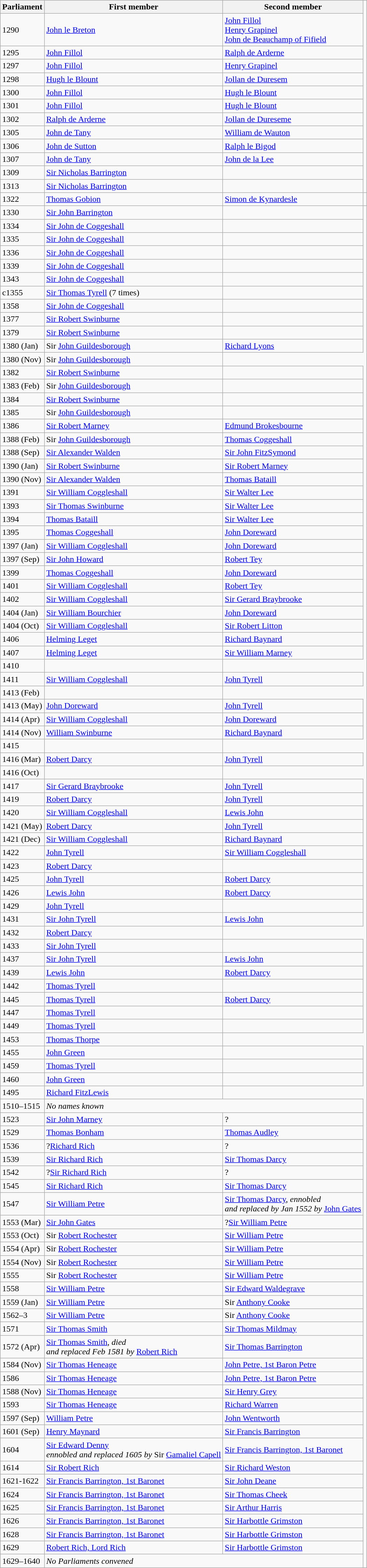<table class="wikitable">
<tr>
<th>Parliament</th>
<th>First member</th>
<th>Second member</th>
</tr>
<tr>
<td>1290</td>
<td><a href='#'>John le Breton</a></td>
<td><a href='#'>John Fillol</a> <br> <a href='#'>Henry Grapinel</a><br> <a href='#'>John de Beauchamp of Fifield</a></td>
</tr>
<tr>
<td>1295</td>
<td><a href='#'>John Fillol</a></td>
<td><a href='#'>Ralph de Arderne</a></td>
</tr>
<tr>
<td>1297</td>
<td><a href='#'>John Fillol</a></td>
<td><a href='#'>Henry Grapinel</a></td>
</tr>
<tr>
<td>1298</td>
<td><a href='#'>Hugh le Blount</a></td>
<td><a href='#'>Jollan de Duresem</a></td>
</tr>
<tr>
<td>1300</td>
<td><a href='#'>John Fillol</a></td>
<td><a href='#'>Hugh le Blount</a></td>
</tr>
<tr>
<td>1301</td>
<td><a href='#'>John Fillol</a></td>
<td><a href='#'>Hugh le Blount</a></td>
</tr>
<tr>
<td>1302</td>
<td><a href='#'>Ralph de Arderne</a></td>
<td><a href='#'>Jollan de Dureseme</a></td>
</tr>
<tr>
<td>1305</td>
<td><a href='#'>John de Tany</a></td>
<td><a href='#'>William de Wauton</a></td>
</tr>
<tr>
<td>1306</td>
<td><a href='#'>John de Sutton</a></td>
<td><a href='#'>Ralph le Bigod</a></td>
</tr>
<tr>
<td>1307</td>
<td><a href='#'>John de Tany</a></td>
<td><a href='#'>John de la Lee</a></td>
</tr>
<tr>
<td>1309</td>
<td><a href='#'>Sir Nicholas Barrington</a></td>
<td></td>
</tr>
<tr>
<td>1313</td>
<td><a href='#'>Sir Nicholas Barrington</a></td>
<td></td>
</tr>
<tr>
<td>1322</td>
<td><a href='#'>Thomas Gobion</a></td>
<td><a href='#'>Simon de Kynardesle</a></td>
<td></td>
</tr>
<tr>
<td>1330</td>
<td><a href='#'>Sir John Barrington</a></td>
<td></td>
</tr>
<tr>
<td>1334</td>
<td><a href='#'>Sir John de Coggeshall</a></td>
<td></td>
</tr>
<tr>
<td>1335</td>
<td><a href='#'>Sir John de Coggeshall</a></td>
<td></td>
</tr>
<tr>
<td>1336</td>
<td><a href='#'>Sir John de Coggeshall</a></td>
<td></td>
</tr>
<tr>
<td>1339</td>
<td><a href='#'>Sir John de Coggeshall</a></td>
<td></td>
</tr>
<tr>
<td>1343</td>
<td><a href='#'>Sir John de Coggeshall</a></td>
<td></td>
</tr>
<tr>
<td>c1355</td>
<td><a href='#'>Sir Thomas Tyrell</a> (7 times)</td>
<td></td>
</tr>
<tr>
<td>1358</td>
<td><a href='#'>Sir John de Coggeshall</a></td>
<td></td>
</tr>
<tr>
<td>1377</td>
<td><a href='#'>Sir Robert Swinburne</a></td>
<td></td>
</tr>
<tr>
<td>1379</td>
<td><a href='#'>Sir Robert Swinburne</a></td>
<td></td>
</tr>
<tr>
<td>1380 (Jan)</td>
<td>Sir <a href='#'>John Guildesborough</a></td>
<td><a href='#'>Richard Lyons</a></td>
</tr>
<tr>
<td>1380 (Nov)</td>
<td>Sir <a href='#'>John Guildesborough</a></td>
</tr>
<tr>
<td>1382</td>
<td><a href='#'>Sir Robert Swinburne</a></td>
<td></td>
</tr>
<tr>
<td>1383 (Feb)</td>
<td>Sir <a href='#'>John Guildesborough</a></td>
<td></td>
</tr>
<tr>
<td>1384</td>
<td><a href='#'>Sir Robert Swinburne</a></td>
<td></td>
</tr>
<tr>
<td>1385</td>
<td>Sir <a href='#'>John Guildesborough</a></td>
<td></td>
</tr>
<tr>
<td>1386</td>
<td><a href='#'>Sir Robert Marney</a></td>
<td><a href='#'>Edmund Brokesbourne</a></td>
</tr>
<tr>
<td>1388 (Feb)</td>
<td>Sir <a href='#'>John Guildesborough</a></td>
<td><a href='#'>Thomas Coggeshall</a></td>
</tr>
<tr>
<td>1388 (Sep)</td>
<td><a href='#'>Sir Alexander Walden</a></td>
<td><a href='#'>Sir John FitzSymond</a></td>
</tr>
<tr>
<td>1390 (Jan)</td>
<td><a href='#'>Sir Robert Swinburne</a></td>
<td><a href='#'>Sir Robert Marney</a></td>
</tr>
<tr>
<td>1390 (Nov)</td>
<td><a href='#'>Sir Alexander Walden</a></td>
<td><a href='#'>Thomas Bataill</a></td>
</tr>
<tr>
<td>1391</td>
<td><a href='#'>Sir William Coggleshall</a></td>
<td><a href='#'>Sir Walter Lee</a></td>
</tr>
<tr>
<td>1393</td>
<td><a href='#'>Sir Thomas Swinburne</a></td>
<td><a href='#'>Sir Walter Lee</a></td>
</tr>
<tr>
<td>1394</td>
<td><a href='#'>Thomas Bataill</a></td>
<td><a href='#'>Sir Walter Lee</a></td>
</tr>
<tr>
<td>1395</td>
<td><a href='#'>Thomas Coggeshall</a></td>
<td><a href='#'>John Doreward</a></td>
</tr>
<tr>
<td>1397 (Jan)</td>
<td><a href='#'>Sir William Coggleshall</a></td>
<td><a href='#'>John Doreward</a></td>
</tr>
<tr>
<td>1397 (Sep)</td>
<td><a href='#'>Sir John Howard</a></td>
<td><a href='#'>Robert Tey</a></td>
</tr>
<tr>
<td>1399</td>
<td><a href='#'>Thomas Coggeshall</a></td>
<td><a href='#'>John Doreward</a></td>
</tr>
<tr>
<td>1401</td>
<td><a href='#'>Sir William Coggleshall</a></td>
<td><a href='#'>Robert Tey</a></td>
</tr>
<tr>
<td>1402</td>
<td><a href='#'>Sir William Coggleshall</a></td>
<td><a href='#'>Sir Gerard Braybrooke</a></td>
</tr>
<tr>
<td>1404 (Jan)</td>
<td><a href='#'>Sir William Bourchier</a></td>
<td><a href='#'>John Doreward</a></td>
</tr>
<tr>
<td>1404 (Oct)</td>
<td><a href='#'>Sir William Coggleshall</a></td>
<td><a href='#'>Sir Robert Litton</a></td>
</tr>
<tr>
<td>1406</td>
<td><a href='#'>Helming Leget</a></td>
<td><a href='#'>Richard Baynard</a></td>
</tr>
<tr>
<td>1407</td>
<td><a href='#'>Helming Leget</a></td>
<td><a href='#'>Sir William Marney</a></td>
</tr>
<tr>
<td>1410</td>
<td></td>
</tr>
<tr>
<td>1411</td>
<td><a href='#'>Sir William Coggleshall</a></td>
<td><a href='#'>John Tyrell</a></td>
</tr>
<tr>
<td>1413 (Feb)</td>
<td></td>
</tr>
<tr>
<td>1413 (May)</td>
<td><a href='#'>John Doreward</a></td>
<td><a href='#'>John Tyrell</a></td>
</tr>
<tr>
<td>1414 (Apr)</td>
<td><a href='#'>Sir William Coggleshall</a></td>
<td><a href='#'>John Doreward</a></td>
</tr>
<tr>
<td>1414 (Nov)</td>
<td><a href='#'>William Swinburne</a></td>
<td><a href='#'>Richard Baynard</a></td>
</tr>
<tr>
<td>1415</td>
<td></td>
</tr>
<tr>
<td>1416 (Mar)</td>
<td><a href='#'>Robert Darcy</a></td>
<td><a href='#'>John Tyrell</a></td>
</tr>
<tr>
<td>1416 (Oct)</td>
<td></td>
</tr>
<tr>
<td>1417</td>
<td><a href='#'>Sir Gerard Braybrooke</a></td>
<td><a href='#'>John Tyrell</a></td>
</tr>
<tr>
<td>1419</td>
<td><a href='#'>Robert Darcy</a></td>
<td><a href='#'>John Tyrell</a></td>
</tr>
<tr>
<td>1420</td>
<td><a href='#'>Sir William Coggleshall</a></td>
<td><a href='#'>Lewis John</a></td>
</tr>
<tr>
<td>1421 (May)</td>
<td><a href='#'>Robert Darcy</a></td>
<td><a href='#'>John Tyrell</a></td>
</tr>
<tr>
<td>1421 (Dec)</td>
<td><a href='#'>Sir William Coggleshall</a></td>
<td><a href='#'>Richard Baynard</a></td>
</tr>
<tr>
<td>1422</td>
<td><a href='#'>John Tyrell</a></td>
<td><a href='#'>Sir William Coggleshall</a></td>
</tr>
<tr>
<td>1423</td>
<td><a href='#'>Robert Darcy</a></td>
<td></td>
</tr>
<tr>
<td>1425</td>
<td><a href='#'>John Tyrell</a></td>
<td><a href='#'>Robert Darcy</a></td>
</tr>
<tr>
<td>1426</td>
<td><a href='#'>Lewis John</a></td>
<td><a href='#'>Robert Darcy</a></td>
</tr>
<tr>
<td>1429</td>
<td><a href='#'>John Tyrell</a></td>
<td></td>
</tr>
<tr>
<td>1431</td>
<td><a href='#'>Sir John Tyrell</a></td>
<td><a href='#'>Lewis John</a></td>
</tr>
<tr>
<td>1432</td>
<td><a href='#'>Robert Darcy</a></td>
</tr>
<tr>
<td>1433</td>
<td><a href='#'>Sir John Tyrell</a></td>
<td></td>
</tr>
<tr>
<td>1437</td>
<td><a href='#'>Sir John Tyrell</a></td>
<td><a href='#'>Lewis John</a></td>
</tr>
<tr>
<td>1439</td>
<td><a href='#'>Lewis John</a></td>
<td><a href='#'>Robert Darcy</a></td>
</tr>
<tr>
<td>1442</td>
<td><a href='#'>Thomas Tyrell</a></td>
<td></td>
</tr>
<tr>
<td>1445</td>
<td><a href='#'>Thomas Tyrell</a></td>
<td><a href='#'>Robert Darcy</a></td>
</tr>
<tr>
<td>1447</td>
<td><a href='#'>Thomas Tyrell</a></td>
<td></td>
</tr>
<tr>
<td>1449</td>
<td><a href='#'>Thomas Tyrell</a></td>
<td></td>
</tr>
<tr>
<td>1453</td>
<td><a href='#'>Thomas Thorpe</a></td>
</tr>
<tr>
<td>1455</td>
<td><a href='#'>John Green</a></td>
<td></td>
</tr>
<tr>
<td>1459</td>
<td><a href='#'>Thomas Tyrell</a></td>
<td></td>
</tr>
<tr>
<td>1460</td>
<td><a href='#'>John Green</a></td>
<td></td>
</tr>
<tr>
<td>1495</td>
<td><a href='#'>Richard FitzLewis</a></td>
</tr>
<tr>
<td>1510–1515</td>
<td colspan = "2"><em>No names known</em></td>
</tr>
<tr>
<td>1523</td>
<td><a href='#'>Sir John Marney</a></td>
<td>?</td>
</tr>
<tr>
<td>1529</td>
<td><a href='#'>Thomas Bonham</a></td>
<td><a href='#'>Thomas Audley</a></td>
</tr>
<tr>
<td>1536</td>
<td>?<a href='#'>Richard Rich</a></td>
<td>?</td>
</tr>
<tr>
<td>1539</td>
<td><a href='#'>Sir Richard Rich</a></td>
<td><a href='#'>Sir Thomas Darcy</a></td>
</tr>
<tr>
<td>1542</td>
<td>?<a href='#'>Sir Richard Rich</a></td>
<td>?</td>
</tr>
<tr>
<td>1545</td>
<td><a href='#'>Sir Richard Rich</a></td>
<td><a href='#'>Sir Thomas Darcy</a></td>
</tr>
<tr>
<td>1547</td>
<td><a href='#'>Sir William Petre</a></td>
<td><a href='#'>Sir Thomas Darcy</a>, <em>ennobled <br> and replaced by Jan 1552 by</em> <a href='#'>John Gates</a></td>
</tr>
<tr>
<td>1553 (Mar)</td>
<td><a href='#'>Sir John Gates</a></td>
<td>?<a href='#'>Sir William Petre</a></td>
</tr>
<tr>
<td>1553 (Oct)</td>
<td>Sir <a href='#'>Robert Rochester</a></td>
<td><a href='#'>Sir William Petre</a></td>
</tr>
<tr>
<td>1554 (Apr)</td>
<td>Sir <a href='#'>Robert Rochester</a></td>
<td><a href='#'>Sir William Petre</a></td>
</tr>
<tr>
<td>1554 (Nov)</td>
<td>Sir <a href='#'>Robert Rochester</a></td>
<td><a href='#'>Sir William Petre</a></td>
</tr>
<tr>
<td>1555</td>
<td>Sir <a href='#'>Robert Rochester</a></td>
<td><a href='#'>Sir William Petre</a></td>
</tr>
<tr>
<td>1558</td>
<td><a href='#'>Sir William Petre</a></td>
<td><a href='#'>Sir Edward Waldegrave</a></td>
</tr>
<tr>
<td>1559 (Jan)</td>
<td><a href='#'>Sir William Petre</a></td>
<td>Sir <a href='#'>Anthony Cooke</a></td>
</tr>
<tr>
<td>1562–3</td>
<td><a href='#'>Sir William Petre</a></td>
<td>Sir <a href='#'>Anthony Cooke</a></td>
</tr>
<tr>
<td>1571</td>
<td><a href='#'>Sir Thomas Smith</a></td>
<td><a href='#'>Sir Thomas Mildmay</a></td>
</tr>
<tr>
<td>1572 (Apr)</td>
<td><a href='#'>Sir Thomas Smith</a>, <em>died <br>  and replaced Feb 1581 by</em> <a href='#'>Robert Rich</a></td>
<td><a href='#'>Sir Thomas Barrington</a></td>
</tr>
<tr>
<td>1584 (Nov)</td>
<td><a href='#'>Sir Thomas Heneage</a></td>
<td><a href='#'>John Petre, 1st Baron Petre</a></td>
</tr>
<tr>
<td>1586</td>
<td><a href='#'>Sir Thomas Heneage</a></td>
<td><a href='#'>John Petre, 1st Baron Petre</a></td>
</tr>
<tr>
<td>1588 (Nov)</td>
<td><a href='#'>Sir Thomas Heneage</a></td>
<td><a href='#'>Sir Henry Grey</a></td>
</tr>
<tr>
<td>1593</td>
<td><a href='#'>Sir Thomas Heneage</a></td>
<td><a href='#'>Richard Warren</a></td>
</tr>
<tr>
<td>1597 (Sep)</td>
<td><a href='#'>William Petre</a></td>
<td><a href='#'>John Wentworth</a></td>
</tr>
<tr>
<td>1601 (Sep)</td>
<td><a href='#'>Henry Maynard</a></td>
<td><a href='#'>Sir Francis Barrington</a></td>
</tr>
<tr>
<td>1604</td>
<td><a href='#'>Sir Edward Denny</a> <br> <em>ennobled and replaced 1605 by</em> Sir <a href='#'>Gamaliel Capell</a></td>
<td><a href='#'>Sir Francis Barrington, 1st Baronet</a></td>
</tr>
<tr>
<td>1614</td>
<td><a href='#'>Sir Robert Rich</a></td>
<td><a href='#'>Sir Richard Weston</a></td>
</tr>
<tr>
<td>1621-1622</td>
<td><a href='#'>Sir Francis Barrington, 1st Baronet</a></td>
<td><a href='#'>Sir John Deane</a></td>
</tr>
<tr>
<td>1624</td>
<td><a href='#'>Sir Francis Barrington, 1st Baronet</a></td>
<td><a href='#'>Sir Thomas Cheek</a></td>
</tr>
<tr>
<td>1625</td>
<td><a href='#'>Sir Francis Barrington, 1st Baronet</a></td>
<td><a href='#'>Sir Arthur Harris</a></td>
</tr>
<tr>
<td>1626</td>
<td><a href='#'>Sir Francis Barrington, 1st Baronet</a></td>
<td><a href='#'>Sir Harbottle Grimston</a></td>
</tr>
<tr>
<td>1628</td>
<td><a href='#'>Sir Francis Barrington, 1st Baronet</a></td>
<td><a href='#'>Sir Harbottle Grimston</a></td>
</tr>
<tr>
<td>1629</td>
<td><a href='#'>Robert Rich, Lord Rich</a></td>
<td><a href='#'>Sir Harbottle Grimston</a></td>
</tr>
<tr>
<td>1629–1640</td>
<td colspan = "2"><em>No Parliaments convened</em></td>
</tr>
</table>
